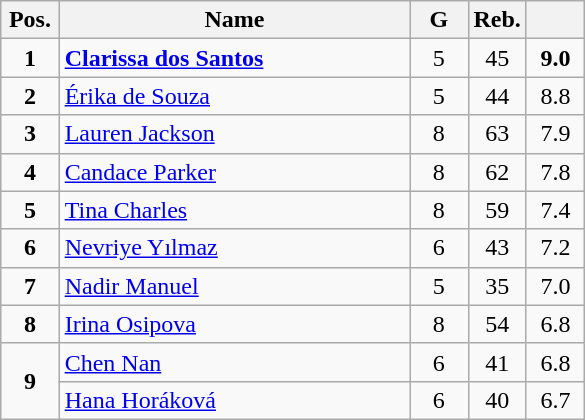<table class="wikitable">
<tr>
<th style="width:10%;">Pos.</th>
<th>Name</th>
<th style="width:10%;">G</th>
<th style="width:10%;">Reb.</th>
<th style="width:10%;"></th>
</tr>
<tr align=center>
<td><strong>1</strong></td>
<td align=left> <strong><a href='#'>Clarissa dos Santos</a></strong></td>
<td>5</td>
<td>45</td>
<td><strong>9.0</strong></td>
</tr>
<tr align=center>
<td><strong>2</strong></td>
<td align=left> <a href='#'>Érika de Souza</a></td>
<td>5</td>
<td>44</td>
<td>8.8</td>
</tr>
<tr align=center>
<td><strong>3</strong></td>
<td align=left> <a href='#'>Lauren Jackson</a></td>
<td>8</td>
<td>63</td>
<td>7.9</td>
</tr>
<tr align=center>
<td><strong>4</strong></td>
<td align=left> <a href='#'>Candace Parker</a></td>
<td>8</td>
<td>62</td>
<td>7.8</td>
</tr>
<tr align=center>
<td><strong>5</strong></td>
<td align=left> <a href='#'>Tina Charles</a></td>
<td>8</td>
<td>59</td>
<td>7.4</td>
</tr>
<tr align=center>
<td><strong>6</strong></td>
<td align=left> <a href='#'>Nevriye Yılmaz</a></td>
<td>6</td>
<td>43</td>
<td>7.2</td>
</tr>
<tr align=center>
<td><strong>7</strong></td>
<td align=left> <a href='#'>Nadir Manuel</a></td>
<td>5</td>
<td>35</td>
<td>7.0</td>
</tr>
<tr align=center>
<td><strong>8</strong></td>
<td align=left> <a href='#'>Irina Osipova</a></td>
<td>8</td>
<td>54</td>
<td>6.8</td>
</tr>
<tr align=center>
<td rowspan=2><strong>9</strong></td>
<td align=left> <a href='#'>Chen Nan</a></td>
<td>6</td>
<td>41</td>
<td>6.8</td>
</tr>
<tr align=center>
<td align=left> <a href='#'>Hana Horáková</a></td>
<td>6</td>
<td>40</td>
<td>6.7</td>
</tr>
</table>
